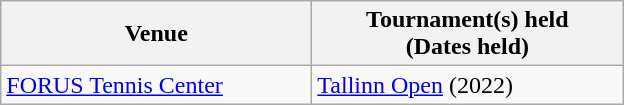<table class="wikitable">
<tr>
<th width="200">Venue</th>
<th width="200">Tournament(s) held<br>(Dates held)</th>
</tr>
<tr>
<td><a href='#'>FORUS Tennis Center</a></td>
<td><a href='#'>Tallinn Open</a> (2022)</td>
</tr>
</table>
